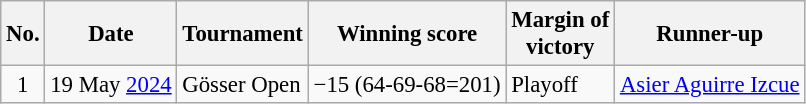<table class="wikitable" style="font-size:95%;">
<tr>
<th>No.</th>
<th>Date</th>
<th>Tournament</th>
<th>Winning score</th>
<th>Margin of<br>victory</th>
<th>Runner-up</th>
</tr>
<tr>
<td align=center>1</td>
<td align=right>19 May <a href='#'>2024</a></td>
<td>Gösser Open</td>
<td>−15 (64-69-68=201)</td>
<td>Playoff</td>
<td> <a href='#'>Asier Aguirre Izcue</a></td>
</tr>
</table>
